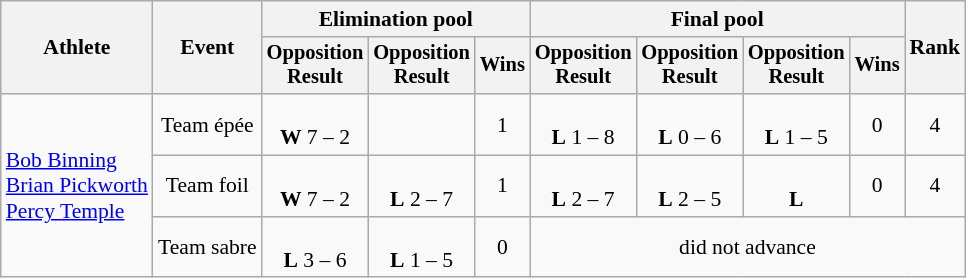<table class=wikitable style="font-size:90%;text-align:center">
<tr>
<th rowspan="2">Athlete</th>
<th rowspan=2>Event</th>
<th colspan=3>Elimination pool</th>
<th colspan=4>Final pool</th>
<th rowspan=2>Rank</th>
</tr>
<tr style="font-size:95%">
<th>Opposition<br>Result</th>
<th>Opposition<br>Result</th>
<th>Wins</th>
<th>Opposition<br>Result</th>
<th>Opposition<br>Result</th>
<th>Opposition<br>Result</th>
<th>Wins</th>
</tr>
<tr>
<td rowspan=3 style="text-align:left;"><a href='#'>Bob Binning</a><br><a href='#'>Brian Pickworth</a><br><a href='#'>Percy Temple</a></td>
<td>Team épée</td>
<td><br><strong>W</strong> 7 – 2</td>
<td></td>
<td>1</td>
<td><br><strong>L</strong> 1 – 8</td>
<td><br><strong>L</strong> 0 – 6</td>
<td><br><strong>L</strong> 1 – 5</td>
<td>0</td>
<td>4</td>
</tr>
<tr>
<td>Team foil</td>
<td><br><strong>W</strong> 7 – 2</td>
<td><br><strong>L</strong> 2 – 7</td>
<td>1</td>
<td><br><strong>L</strong> 2 – 7</td>
<td><br><strong>L</strong> 2 – 5</td>
<td><br><strong>L</strong></td>
<td>0</td>
<td>4</td>
</tr>
<tr>
<td>Team sabre</td>
<td><br><strong>L</strong> 3 – 6</td>
<td><br><strong>L</strong> 1 – 5</td>
<td>0</td>
<td colspan=5>did not advance</td>
</tr>
</table>
